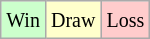<table class="wikitable">
<tr>
<td style="background-color: #CCFFCC;"><small>Win</small></td>
<td style="background-color: #FFFFCC;"><small>Draw</small></td>
<td style="background-color: #FFCCCC;"><small>Loss</small></td>
</tr>
</table>
